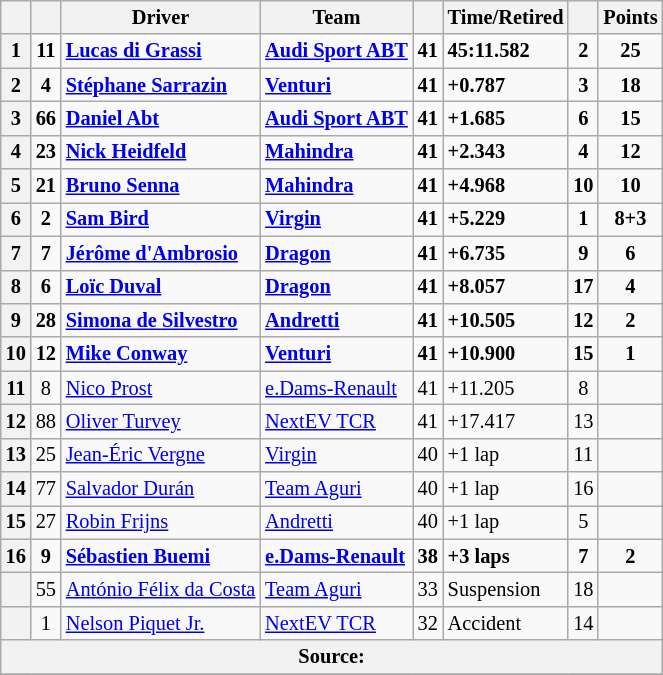<table class="wikitable sortable" style="font-size: 85%">
<tr>
<th scope="col"></th>
<th scope="col"></th>
<th scope="col">Driver</th>
<th scope="col">Team</th>
<th scope="col"></th>
<th scope="col" class="unsortable">Time/Retired</th>
<th scope="col"></th>
<th scope="col">Points</th>
</tr>
<tr style="font-weight:bold">
<th scope="row">1</th>
<td align="center">11</td>
<td data-sort-value="DIG"> <a href='#'>Lucas di Grassi</a></td>
<td><a href='#'>Audi Sport ABT</a></td>
<td align="center">41</td>
<td>45:11.582</td>
<td align="center">2</td>
<td align="center">25</td>
</tr>
<tr style="font-weight:bold">
<th scope="row">2</th>
<td align="center">4</td>
<td data-sort-value="SAR"> <a href='#'>Stéphane Sarrazin</a></td>
<td><a href='#'>Venturi</a></td>
<td align="center">41</td>
<td>+0.787</td>
<td align="center">3</td>
<td align="center">18</td>
</tr>
<tr style="font-weight:bold">
<th scope="row">3</th>
<td align="center">66</td>
<td data-sort-value="ABT"> <a href='#'>Daniel Abt</a></td>
<td><a href='#'>Audi Sport ABT</a></td>
<td align="center">41</td>
<td>+1.685</td>
<td align="center">6</td>
<td align="center">15</td>
</tr>
<tr style="font-weight:bold">
<th scope="row">4</th>
<td align="center">23</td>
<td data-sort-value="HEI"> <a href='#'>Nick Heidfeld</a></td>
<td><a href='#'>Mahindra</a></td>
<td align="center">41</td>
<td>+2.343</td>
<td align="center">4</td>
<td align="center">12</td>
</tr>
<tr style="font-weight:bold">
<th scope="row">5</th>
<td align="center">21</td>
<td data-sort-value="SEN"> <a href='#'>Bruno Senna</a></td>
<td><a href='#'>Mahindra</a></td>
<td align="center">41</td>
<td>+4.968</td>
<td align="center">10</td>
<td align="center">10</td>
</tr>
<tr style="font-weight:bold">
<th scope="row">6</th>
<td align="center">2</td>
<td data-sort-value="BIR"> <a href='#'>Sam Bird</a></td>
<td><a href='#'>Virgin</a></td>
<td align="center">41</td>
<td>+5.229</td>
<td align="center">1</td>
<td align="center">8+3</td>
</tr>
<tr style="font-weight:bold">
<th scope="row">7</th>
<td align="center">7</td>
<td data-sort-value="DAM"> <a href='#'>Jérôme d'Ambrosio</a></td>
<td><a href='#'>Dragon</a></td>
<td align="center">41</td>
<td>+6.735</td>
<td align="center">9</td>
<td align="center">6</td>
</tr>
<tr style="font-weight:bold">
<th scope="row">8</th>
<td align="center">6</td>
<td data-sort-value="DUV"> <a href='#'>Loïc Duval</a></td>
<td><a href='#'>Dragon</a></td>
<td align="center">41</td>
<td>+8.057</td>
<td align="center">17</td>
<td align="center">4</td>
</tr>
<tr style="font-weight:bold">
<th scope="row">9</th>
<td align="center">28</td>
<td data-sort-value="DES"> <a href='#'>Simona de Silvestro</a></td>
<td><a href='#'>Andretti</a></td>
<td align="center">41</td>
<td>+10.505</td>
<td align="center">12</td>
<td align="center">2</td>
</tr>
<tr style="font-weight:bold">
<th scope="row">10</th>
<td align="center">12</td>
<td data-sort-value="CON"> <a href='#'>Mike Conway</a></td>
<td><a href='#'>Venturi</a></td>
<td align="center">41</td>
<td>+10.900</td>
<td align="center">15</td>
<td align="center">1</td>
</tr>
<tr>
<th scope="row">11</th>
<td align="center">8</td>
<td data-sort-value="PRO"> <a href='#'>Nico Prost</a></td>
<td><a href='#'>e.Dams-Renault</a></td>
<td align="center">41</td>
<td>+11.205</td>
<td align="center">8</td>
<td></td>
</tr>
<tr>
<th scope="row">12</th>
<td align="center">88</td>
<td data-sort-value="TUR"> <a href='#'>Oliver Turvey</a></td>
<td><a href='#'>NextEV TCR</a></td>
<td align="center">41</td>
<td>+17.417</td>
<td align="center">13</td>
<td></td>
</tr>
<tr>
<th scope="row">13</th>
<td align="center">25</td>
<td data-sort-value="VER"> <a href='#'>Jean-Éric Vergne</a></td>
<td><a href='#'>Virgin</a></td>
<td align="center">40</td>
<td>+1 lap</td>
<td align="center">11</td>
<td></td>
</tr>
<tr>
<th scope="row">14</th>
<td align="center">77</td>
<td data-sort-value="DUR"> <a href='#'>Salvador Durán</a></td>
<td><a href='#'>Team Aguri</a></td>
<td align="center">40</td>
<td>+1 lap</td>
<td align="center">16</td>
<td></td>
</tr>
<tr>
<th scope="row">15</th>
<td align="center">27</td>
<td data-sort-value="FRI"> <a href='#'>Robin Frijns</a></td>
<td><a href='#'>Andretti</a></td>
<td align="center">40</td>
<td>+1 lap</td>
<td align="center">5</td>
<td></td>
</tr>
<tr style="font-weight:bold">
<th scope="row">16</th>
<td align="center">9</td>
<td data-sort-value="BUE"> <a href='#'>Sébastien Buemi</a></td>
<td><a href='#'>e.Dams-Renault</a></td>
<td align="center">38</td>
<td>+3 laps</td>
<td align="center">7</td>
<td align="center">2</td>
</tr>
<tr>
<th scope="row" data-sort-value="17"></th>
<td align="center">55</td>
<td data-sort-value="FDC"> <a href='#'>António Félix da Costa</a></td>
<td><a href='#'>Team Aguri</a></td>
<td align="center">33</td>
<td>Suspension</td>
<td align="center">18</td>
<td></td>
</tr>
<tr>
<th scope="row" data-sort-value="18"></th>
<td align="center">1</td>
<td data-sort-value="PIQ"> <a href='#'>Nelson Piquet Jr.</a></td>
<td><a href='#'>NextEV TCR</a></td>
<td align="center">32</td>
<td>Accident</td>
<td align="center">14</td>
<td></td>
</tr>
<tr>
<th colspan="8">Source:</th>
</tr>
<tr>
</tr>
</table>
